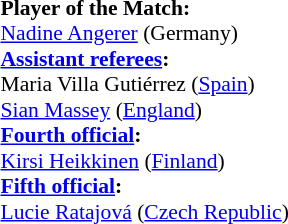<table width=50% style="font-size: 90%">
<tr>
<td><br><strong>Player of the Match:</strong>
<br><a href='#'>Nadine Angerer</a> (Germany)<br><strong><a href='#'>Assistant referees</a>:</strong>
<br>Maria Villa Gutiérrez (<a href='#'>Spain</a>)
<br><a href='#'>Sian Massey</a> (<a href='#'>England</a>)
<br><strong><a href='#'>Fourth official</a>:</strong>
<br><a href='#'>Kirsi Heikkinen</a> (<a href='#'>Finland</a>)
<br><strong><a href='#'>Fifth official</a>:</strong>
<br><a href='#'>Lucie Ratajová</a> (<a href='#'>Czech Republic</a>)</td>
</tr>
</table>
